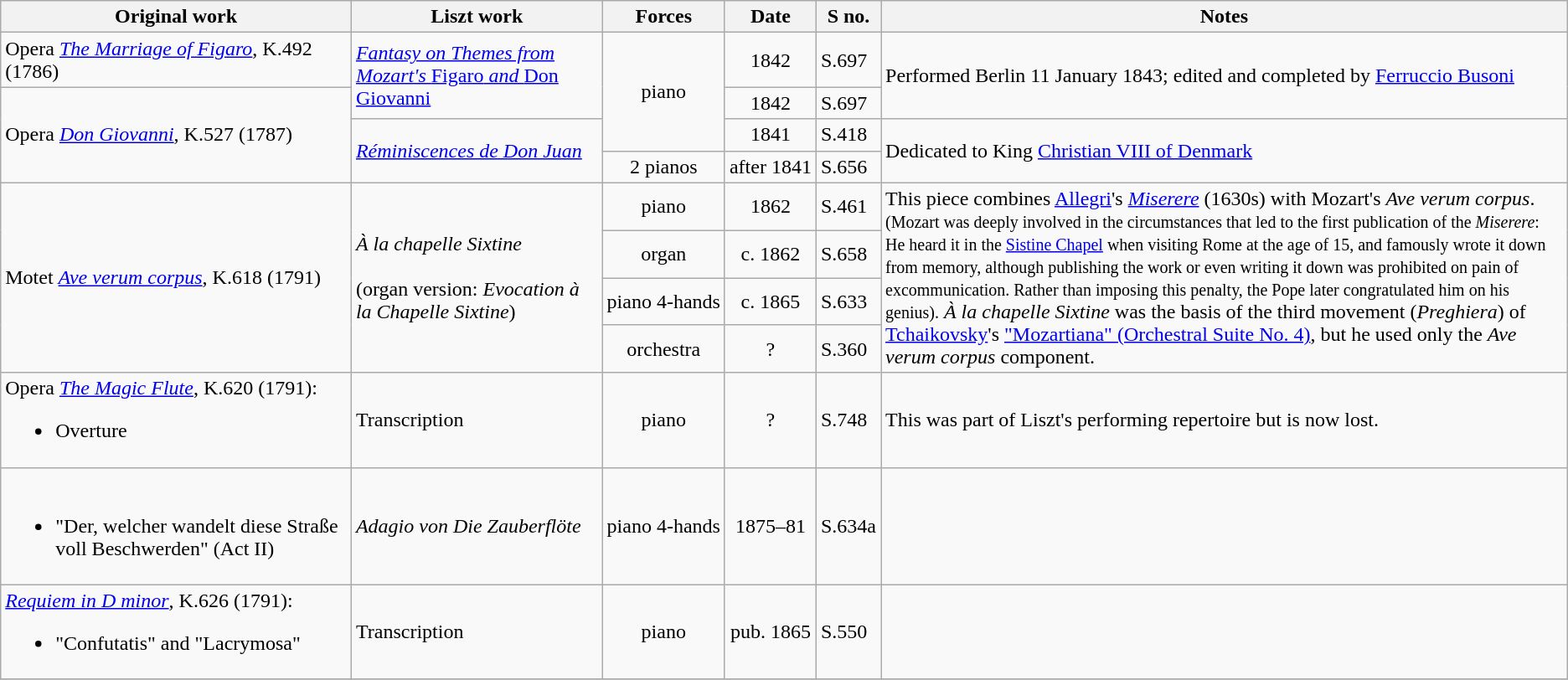<table class="wikitable">
<tr>
<th>Original work</th>
<th>Liszt work</th>
<th>Forces</th>
<th>Date</th>
<th>S no.</th>
<th>Notes</th>
</tr>
<tr>
<td>Opera <em><a href='#'>The Marriage of Figaro</a></em>, K.492 (1786)</td>
<td rowspan=2><em><a href='#'>Fantasy on Themes from Mozart's </em>Figaro<em> and </em>Don Giovanni<em></a></em></td>
<td rowspan=3 style="text-align: center">piano</td>
<td style="text-align: center">1842</td>
<td>S.697</td>
<td rowspan=2>Performed Berlin 11 January 1843; edited and completed by <a href='#'>Ferruccio Busoni</a></td>
</tr>
<tr>
<td rowspan=3>Opera <em><a href='#'>Don Giovanni</a></em>, K.527 (1787)</td>
<td style="text-align: center">1842</td>
<td>S.697</td>
</tr>
<tr>
<td rowspan=2><em><a href='#'>Réminiscences de Don Juan</a></em></td>
<td style="text-align: center">1841</td>
<td>S.418</td>
<td rowspan=2>Dedicated to King <a href='#'>Christian VIII of Denmark</a></td>
</tr>
<tr>
<td style="text-align: center">2 pianos</td>
<td>after 1841</td>
<td>S.656</td>
</tr>
<tr>
<td rowspan=4>Motet <em><a href='#'>Ave verum corpus</a></em>, K.618 (1791)</td>
<td rowspan=4><em> À la chapelle Sixtine</em><br><br>(organ version: <em>Evocation à la Chapelle Sixtine</em>)</td>
<td style="text-align: center">piano</td>
<td style="text-align: center">1862</td>
<td>S.461</td>
<td rowspan=4>This piece combines <a href='#'>Allegri</a>'s <em><a href='#'>Miserere</a></em> (1630s) with Mozart's <em>Ave verum corpus</em>. <small>(Mozart was deeply involved in the circumstances that led to the first publication of the <em>Miserere</em>: He heard it in the <a href='#'>Sistine Chapel</a> when visiting Rome at the age of 15, and famously wrote it down from memory, although publishing the work or even writing it down was prohibited on pain of excommunication. Rather than imposing this penalty, the Pope later congratulated him on his genius).</small> <em>À la chapelle Sixtine</em> was the basis of the third movement (<em>Preghiera</em>) of <a href='#'>Tchaikovsky</a>'s <a href='#'>"Mozartiana" (Orchestral Suite No. 4)</a>, but he used only the <em>Ave verum corpus</em> component.</td>
</tr>
<tr>
<td style="text-align: center">organ</td>
<td style="text-align: center">c. 1862</td>
<td>S.658</td>
</tr>
<tr>
<td style="text-align: center">piano 4‑hands</td>
<td style="text-align: center">c. 1865</td>
<td>S.633</td>
</tr>
<tr>
<td style="text-align: center">orchestra</td>
<td style="text-align: center">?</td>
<td>S.360</td>
</tr>
<tr>
<td>Opera <em><a href='#'>The Magic Flute</a></em>, K.620 (1791):<br><ul><li>Overture</li></ul></td>
<td>Transcription</td>
<td style="text-align: center">piano</td>
<td style="text-align: center">?</td>
<td>S.748</td>
<td>This was part of Liszt's performing repertoire but is now lost.</td>
</tr>
<tr>
<td><br><ul><li>"Der, welcher wandelt diese Straße voll Beschwerden" (Act II)</li></ul></td>
<td><em>Adagio von Die Zauberflöte</em></td>
<td style="text-align: center">piano 4-hands</td>
<td style="text-align: center">1875–81</td>
<td>S.634a</td>
<td></td>
</tr>
<tr>
<td><em><a href='#'>Requiem in D minor</a></em>, K.626 (1791):<br><ul><li>"Confutatis" and "Lacrymosa"</li></ul></td>
<td>Transcription</td>
<td style="text-align: center">piano</td>
<td style="text-align: center">pub. 1865</td>
<td>S.550</td>
<td></td>
</tr>
<tr>
</tr>
</table>
